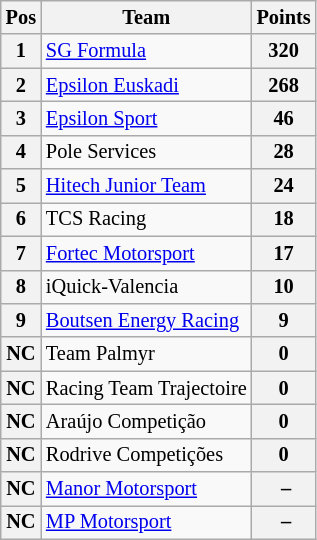<table class="wikitable" style="font-size:85%">
<tr>
<th>Pos</th>
<th>Team</th>
<th>Points</th>
</tr>
<tr>
<th>1</th>
<td> <a href='#'>SG Formula</a></td>
<th>320</th>
</tr>
<tr>
<th>2</th>
<td> <a href='#'>Epsilon Euskadi</a></td>
<th>268</th>
</tr>
<tr>
<th>3</th>
<td> <a href='#'>Epsilon Sport</a></td>
<th>46</th>
</tr>
<tr>
<th>4</th>
<td> Pole Services</td>
<th>28</th>
</tr>
<tr>
<th>5</th>
<td> <a href='#'>Hitech Junior Team</a></td>
<th>24</th>
</tr>
<tr>
<th>6</th>
<td> TCS Racing</td>
<th>18</th>
</tr>
<tr>
<th>7</th>
<td> <a href='#'>Fortec Motorsport</a></td>
<th>17</th>
</tr>
<tr>
<th>8</th>
<td> iQuick-Valencia</td>
<th>10</th>
</tr>
<tr>
<th>9</th>
<td> <a href='#'>Boutsen Energy Racing</a></td>
<th>9</th>
</tr>
<tr>
<th>NC</th>
<td> Team Palmyr</td>
<th>0</th>
</tr>
<tr>
<th>NC</th>
<td> Racing Team Trajectoire</td>
<th>0</th>
</tr>
<tr>
<th>NC</th>
<td> Araújo Competição</td>
<th>0</th>
</tr>
<tr>
<th>NC</th>
<td> Rodrive Competições</td>
<th>0</th>
</tr>
<tr>
<th>NC</th>
<td> <a href='#'>Manor Motorsport</a></td>
<th> –</th>
</tr>
<tr>
<th>NC</th>
<td> <a href='#'>MP Motorsport</a></td>
<th> –</th>
</tr>
</table>
